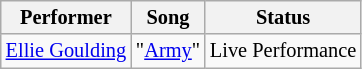<table class="wikitable" style="font-size: 85%">
<tr>
<th>Performer</th>
<th>Song</th>
<th>Status</th>
</tr>
<tr>
<td> <a href='#'>Ellie Goulding</a></td>
<td>"<a href='#'>Army</a>"</td>
<td>Live Performance</td>
</tr>
</table>
